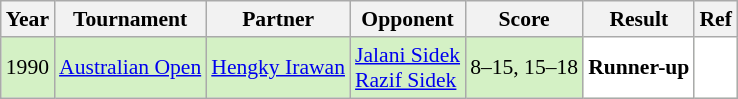<table class="sortable wikitable" style="font-size: 90%;">
<tr>
<th>Year</th>
<th>Tournament</th>
<th>Partner</th>
<th>Opponent</th>
<th>Score</th>
<th>Result</th>
<th>Ref</th>
</tr>
<tr style="background:#D4F1C5">
<td align="center">1990</td>
<td align="left"><a href='#'>Australian Open</a></td>
<td align="left"> <a href='#'>Hengky Irawan</a></td>
<td align="left"> <a href='#'>Jalani Sidek</a><br> <a href='#'>Razif Sidek</a></td>
<td align="left">8–15, 15–18</td>
<td style="text-align:left; background:white"> <strong>Runner-up</strong></td>
<td style="text-align:center; background:white"></td>
</tr>
</table>
